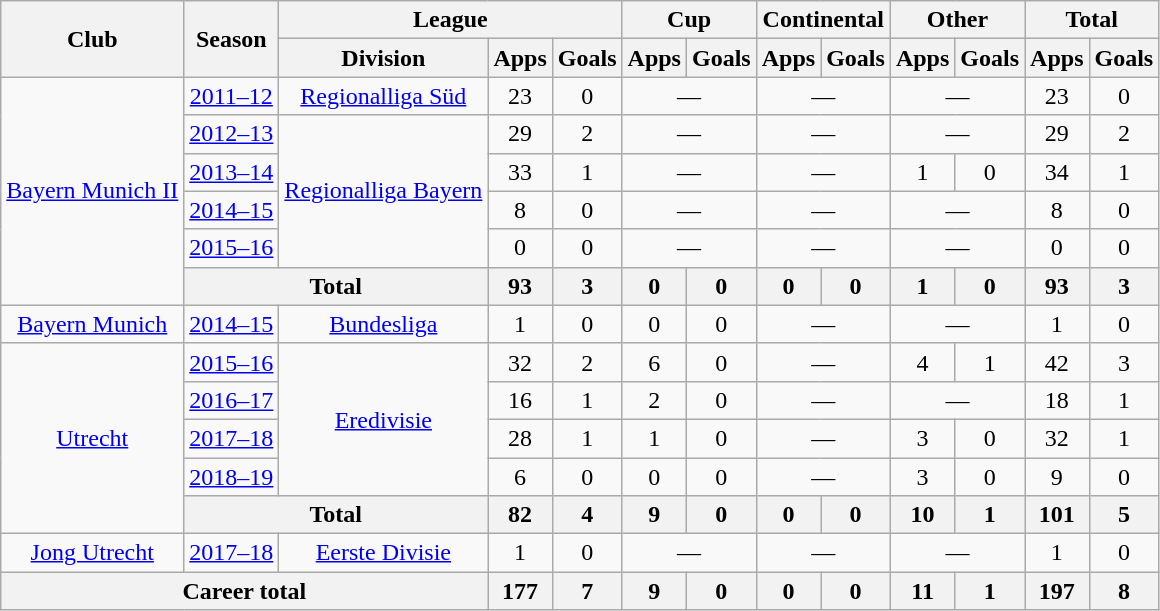<table class="wikitable" style="text-align:center">
<tr>
<th rowspan="2">Club</th>
<th rowspan="2">Season</th>
<th colspan="3">League</th>
<th colspan="2">Cup</th>
<th colspan="2">Continental</th>
<th colspan="2">Other</th>
<th colspan="2">Total</th>
</tr>
<tr>
<th>Division</th>
<th>Apps</th>
<th>Goals</th>
<th>Apps</th>
<th>Goals</th>
<th>Apps</th>
<th>Goals</th>
<th>Apps</th>
<th>Goals</th>
<th>Apps</th>
<th>Goals</th>
</tr>
<tr>
<td rowspan="6"><a href='#'>Bayern Munich II</a></td>
<td><a href='#'>2011–12</a></td>
<td><a href='#'>Regionalliga Süd</a></td>
<td>23</td>
<td>0</td>
<td colspan="2">—</td>
<td colspan="2">—</td>
<td colspan="2">—</td>
<td>23</td>
<td>0</td>
</tr>
<tr>
<td><a href='#'>2012–13</a></td>
<td rowspan=4><a href='#'>Regionalliga Bayern</a></td>
<td>29</td>
<td>2</td>
<td colspan="2">—</td>
<td colspan="2">—</td>
<td colspan="2">—</td>
<td>29</td>
<td>2</td>
</tr>
<tr>
<td><a href='#'>2013–14</a></td>
<td>33</td>
<td>1</td>
<td colspan="2">—</td>
<td colspan="2">—</td>
<td>1</td>
<td>0</td>
<td>34</td>
<td>1</td>
</tr>
<tr>
<td><a href='#'>2014–15</a></td>
<td>8</td>
<td>0</td>
<td colspan="2">—</td>
<td colspan="2">—</td>
<td colspan="2">—</td>
<td>8</td>
<td>0</td>
</tr>
<tr>
<td><a href='#'>2015–16</a></td>
<td>0</td>
<td>0</td>
<td colspan="2">—</td>
<td colspan="2">—</td>
<td colspan="2">—</td>
<td>0</td>
<td>0</td>
</tr>
<tr>
<th colspan="2">Total</th>
<th>93</th>
<th>3</th>
<th>0</th>
<th>0</th>
<th>0</th>
<th>0</th>
<th>1</th>
<th>0</th>
<th>93</th>
<th>3</th>
</tr>
<tr>
<td><a href='#'>Bayern Munich</a></td>
<td><a href='#'>2014–15</a></td>
<td><a href='#'>Bundesliga</a></td>
<td>1</td>
<td>0</td>
<td>0</td>
<td>0</td>
<td colspan="2">—</td>
<td colspan="2">—</td>
<td>1</td>
<td>0</td>
</tr>
<tr>
<td rowspan="5"><a href='#'>Utrecht</a></td>
<td><a href='#'>2015–16</a></td>
<td rowspan="4"><a href='#'>Eredivisie</a></td>
<td>32</td>
<td>2</td>
<td>6</td>
<td>0</td>
<td colspan="2">—</td>
<td>4</td>
<td>1</td>
<td>42</td>
<td>3</td>
</tr>
<tr>
<td><a href='#'>2016–17</a></td>
<td>16</td>
<td>1</td>
<td>2</td>
<td>0</td>
<td colspan="2">—</td>
<td colspan="2">—</td>
<td>18</td>
<td>1</td>
</tr>
<tr>
<td><a href='#'>2017–18</a></td>
<td>28</td>
<td>1</td>
<td>1</td>
<td>0</td>
<td colspan="2">—</td>
<td>3</td>
<td>0</td>
<td>32</td>
<td>1</td>
</tr>
<tr>
<td><a href='#'>2018–19</a></td>
<td>6</td>
<td>0</td>
<td>0</td>
<td>0</td>
<td colspan="2">—</td>
<td>3</td>
<td>0</td>
<td>9</td>
<td>0</td>
</tr>
<tr>
<th colspan="2">Total</th>
<th>82</th>
<th>4</th>
<th>9</th>
<th>0</th>
<th>0</th>
<th>0</th>
<th>10</th>
<th>1</th>
<th>101</th>
<th>5</th>
</tr>
<tr>
<td><a href='#'>Jong Utrecht</a></td>
<td><a href='#'>2017–18</a></td>
<td><a href='#'>Eerste Divisie</a></td>
<td>1</td>
<td>0</td>
<td colspan="2">—</td>
<td colspan="2">—</td>
<td colspan="2">—</td>
<td>1</td>
<td>0</td>
</tr>
<tr>
<th colspan="3">Career total</th>
<th>177</th>
<th>7</th>
<th>9</th>
<th>0</th>
<th>0</th>
<th>0</th>
<th>11</th>
<th>1</th>
<th>197</th>
<th>8</th>
</tr>
</table>
